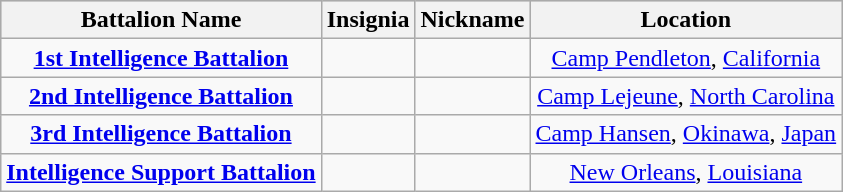<table class="wikitable" style="text-align:center;">
<tr style="background:#ccc;">
<th><strong>Battalion Name</strong></th>
<th><strong>Insignia</strong></th>
<th><strong>Nickname</strong></th>
<th><strong>Location</strong></th>
</tr>
<tr>
<td><strong><a href='#'>1st Intelligence Battalion</a></strong></td>
<td></td>
<td></td>
<td><a href='#'>Camp Pendleton</a>, <a href='#'>California</a></td>
</tr>
<tr>
<td><strong><a href='#'>2nd Intelligence Battalion</a></strong></td>
<td></td>
<td></td>
<td><a href='#'>Camp Lejeune</a>, <a href='#'>North Carolina</a></td>
</tr>
<tr>
<td><strong><a href='#'>3rd Intelligence Battalion</a></strong></td>
<td></td>
<td></td>
<td><a href='#'>Camp Hansen</a>, <a href='#'>Okinawa</a>, <a href='#'>Japan</a></td>
</tr>
<tr>
<td><strong><a href='#'>Intelligence Support Battalion</a></strong></td>
<td></td>
<td></td>
<td><a href='#'>New Orleans</a>, <a href='#'>Louisiana</a></td>
</tr>
</table>
